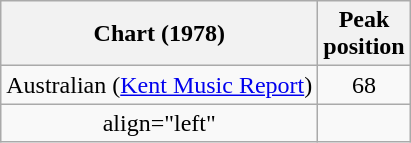<table class="wikitable sortable plainrowheaders" style="text-align:center">
<tr>
<th>Chart (1978)</th>
<th>Peak<br>position</th>
</tr>
<tr>
<td>Australian (<a href='#'>Kent Music Report</a>)</td>
<td>68</td>
</tr>
<tr>
<td>align="left"</td>
</tr>
</table>
